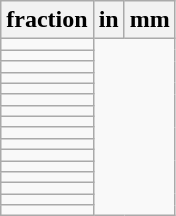<table class="wikitable">
<tr>
<th>fraction</th>
<th>in</th>
<th>mm</th>
</tr>
<tr>
<td></td>
</tr>
<tr>
<td></td>
</tr>
<tr>
<td></td>
</tr>
<tr>
<td></td>
</tr>
<tr>
<td></td>
</tr>
<tr>
<td></td>
</tr>
<tr>
<td></td>
</tr>
<tr>
<td></td>
</tr>
<tr>
<td></td>
</tr>
<tr>
<td></td>
</tr>
<tr>
<td></td>
</tr>
<tr>
<td></td>
</tr>
<tr>
<td></td>
</tr>
<tr>
<td></td>
</tr>
<tr>
<td></td>
</tr>
<tr>
<td></td>
</tr>
</table>
